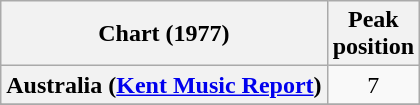<table class="wikitable sortable plainrowheaders" style="text-align:center">
<tr>
<th scope="col">Chart (1977)</th>
<th scope="col">Peak<br>position</th>
</tr>
<tr>
<th scope="row">Australia (<a href='#'>Kent Music Report</a>)</th>
<td>7</td>
</tr>
<tr>
</tr>
<tr>
</tr>
<tr>
</tr>
<tr>
</tr>
<tr>
</tr>
<tr>
</tr>
<tr>
</tr>
<tr>
</tr>
<tr>
</tr>
<tr>
</tr>
</table>
